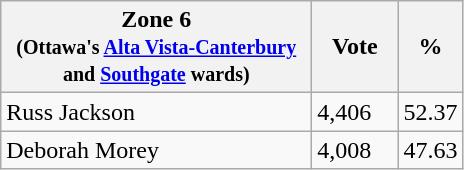<table class="wikitable">
<tr>
<th bgcolor="#DDDDFF" width="200px">Zone 6 <br> <small> (Ottawa's <a href='#'>Alta Vista-Canterbury</a> and <a href='#'>Southgate</a> wards) </small></th>
<th bgcolor="#DDDDFF" width="50px">Vote</th>
<th bgcolor="#DDDDFF" width="30px">%</th>
</tr>
<tr>
<td>Russ Jackson</td>
<td>4,406</td>
<td>52.37</td>
</tr>
<tr>
<td>Deborah Morey</td>
<td>4,008</td>
<td>47.63</td>
</tr>
</table>
